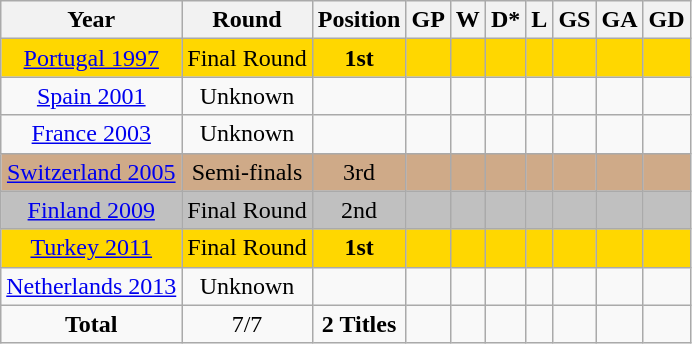<table class="wikitable" style="text-align: center;">
<tr>
<th>Year</th>
<th>Round</th>
<th>Position</th>
<th>GP</th>
<th>W</th>
<th>D*</th>
<th>L</th>
<th>GS</th>
<th>GA</th>
<th>GD</th>
</tr>
<tr bgcolor=gold>
<td><a href='#'>Portugal 1997</a></td>
<td>Final Round</td>
<td><strong>1st</strong></td>
<td></td>
<td></td>
<td></td>
<td></td>
<td></td>
<td></td>
<td></td>
</tr>
<tr>
<td><a href='#'>Spain 2001</a></td>
<td>Unknown</td>
<td></td>
<td></td>
<td></td>
<td></td>
<td></td>
<td></td>
<td></td>
<td></td>
</tr>
<tr>
<td><a href='#'>France 2003</a></td>
<td>Unknown</td>
<td></td>
<td></td>
<td></td>
<td></td>
<td></td>
<td></td>
<td></td>
<td></td>
</tr>
<tr style="background:#cfaa88;">
<td><a href='#'>Switzerland 2005</a></td>
<td>Semi-finals</td>
<td>3rd</td>
<td></td>
<td></td>
<td></td>
<td></td>
<td></td>
<td></td>
<td></td>
</tr>
<tr bgcolor=silver>
<td><a href='#'>Finland 2009</a></td>
<td>Final Round</td>
<td>2nd</td>
<td></td>
<td></td>
<td></td>
<td></td>
<td></td>
<td></td>
<td></td>
</tr>
<tr bgcolor=gold>
<td><a href='#'>Turkey 2011</a></td>
<td>Final Round</td>
<td><strong>1st</strong></td>
<td></td>
<td></td>
<td></td>
<td></td>
<td></td>
<td></td>
<td></td>
</tr>
<tr>
<td><a href='#'>Netherlands 2013</a></td>
<td>Unknown</td>
<td></td>
<td></td>
<td></td>
<td></td>
<td></td>
<td></td>
<td></td>
<td></td>
</tr>
<tr>
<td><strong>Total</strong></td>
<td>7/7</td>
<td><strong>2 Titles</strong></td>
<td><strong> </strong></td>
<td><strong> </strong></td>
<td><strong> </strong></td>
<td><strong> </strong></td>
<td><strong> </strong></td>
<td><strong> </strong></td>
<td><strong> </strong></td>
</tr>
</table>
